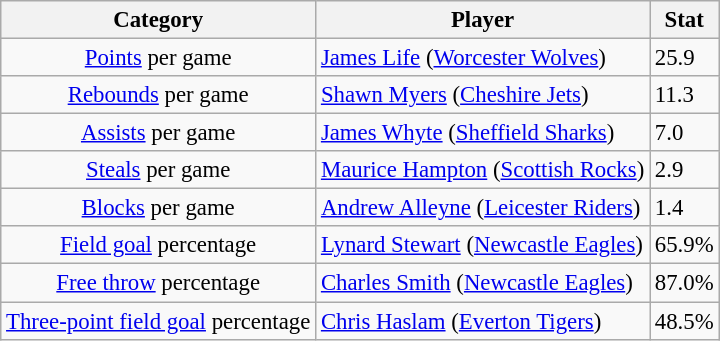<table class="wikitable" style="font-size:95%">
<tr>
<th>Category</th>
<th>Player</th>
<th>Stat</th>
</tr>
<tr --->
<td style="text-align:center"><a href='#'>Points</a> per game</td>
<td> <a href='#'>James Life</a> (<a href='#'>Worcester Wolves</a>)</td>
<td>25.9</td>
</tr>
<tr>
<td style="text-align:center"><a href='#'>Rebounds</a> per game</td>
<td>  <a href='#'>Shawn Myers</a> (<a href='#'>Cheshire Jets</a>)</td>
<td>11.3</td>
</tr>
<tr>
<td style="text-align:center"><a href='#'>Assists</a> per game</td>
<td>  <a href='#'>James Whyte</a> (<a href='#'>Sheffield Sharks</a>)</td>
<td>7.0</td>
</tr>
<tr>
<td style="text-align:center"><a href='#'>Steals</a> per game</td>
<td> <a href='#'>Maurice Hampton</a> (<a href='#'>Scottish Rocks</a>)</td>
<td>2.9</td>
</tr>
<tr>
<td style="text-align:center"><a href='#'>Blocks</a> per game</td>
<td> <a href='#'>Andrew Alleyne</a> (<a href='#'>Leicester Riders</a>)</td>
<td>1.4</td>
</tr>
<tr>
<td style="text-align:center"><a href='#'>Field goal</a> percentage</td>
<td>  <a href='#'>Lynard Stewart</a> (<a href='#'>Newcastle Eagles</a>)</td>
<td>65.9%</td>
</tr>
<tr>
<td style="text-align:center"><a href='#'>Free throw</a> percentage</td>
<td>  <a href='#'>Charles Smith</a> (<a href='#'>Newcastle Eagles</a>)</td>
<td>87.0%</td>
</tr>
<tr>
<td style="text-align:center"><a href='#'>Three-point field goal</a> percentage</td>
<td> <a href='#'>Chris Haslam</a> (<a href='#'>Everton Tigers</a>)</td>
<td>48.5%</td>
</tr>
</table>
